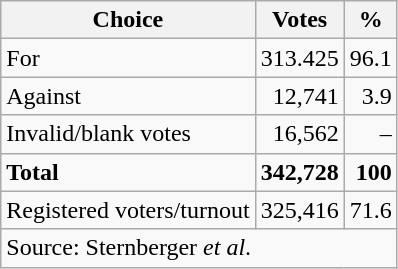<table class=wikitable style=text-align:right>
<tr>
<th>Choice</th>
<th>Votes</th>
<th>%</th>
</tr>
<tr>
<td align=left>For</td>
<td>313.425</td>
<td>96.1</td>
</tr>
<tr>
<td align=left>Against</td>
<td>12,741</td>
<td>3.9</td>
</tr>
<tr>
<td align=left>Invalid/blank votes</td>
<td>16,562</td>
<td>–</td>
</tr>
<tr>
<td align=left><strong>Total</strong></td>
<td><strong>342,728</strong></td>
<td><strong>100</strong></td>
</tr>
<tr>
<td align=left>Registered voters/turnout</td>
<td>325,416</td>
<td>71.6</td>
</tr>
<tr>
<td align=left colspan=3>Source: Sternberger <em>et al</em>.</td>
</tr>
</table>
